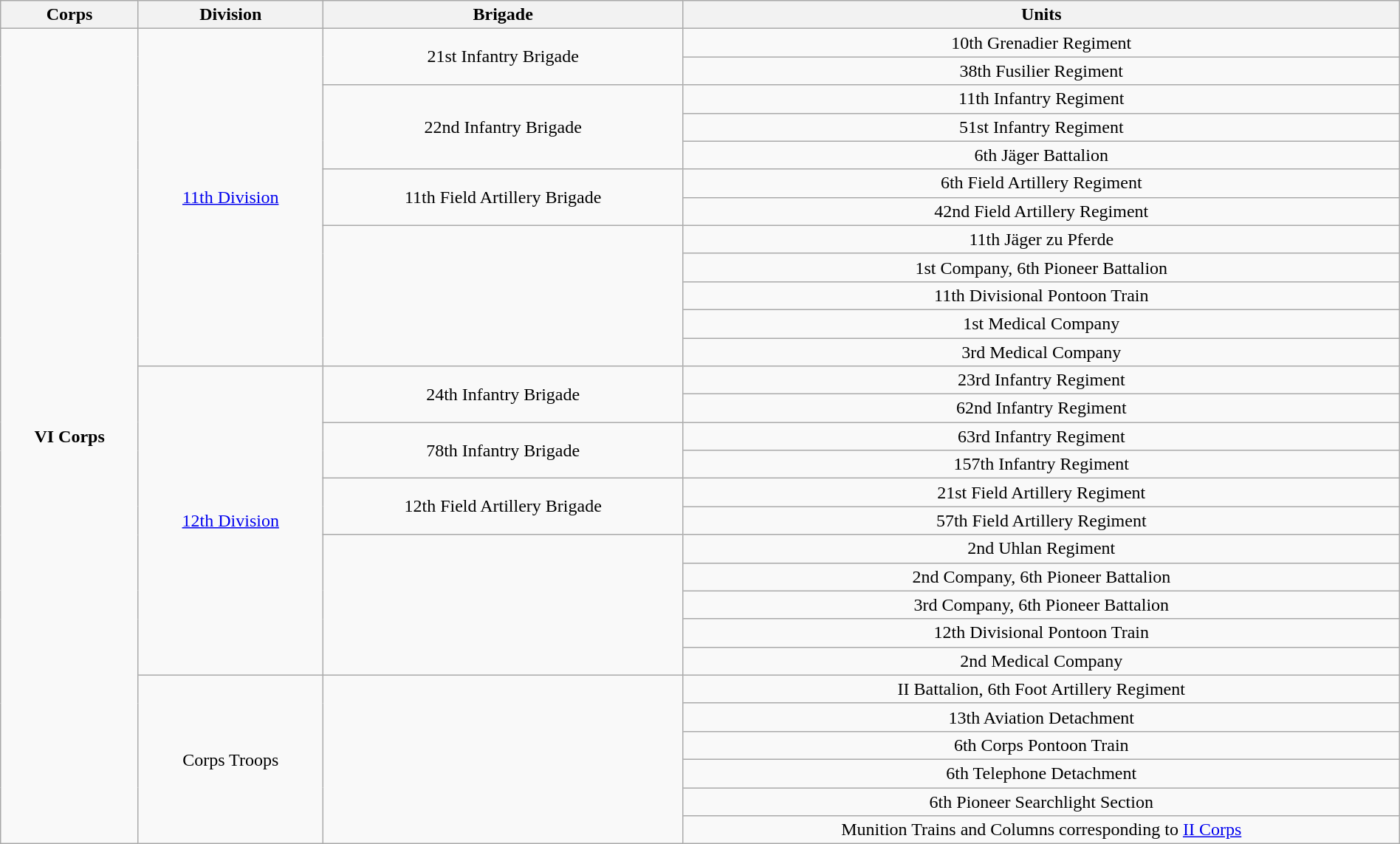<table class="wikitable collapsible collapsed" style="text-align:center; width:100%;">
<tr>
<th>Corps</th>
<th>Division</th>
<th>Brigade</th>
<th>Units</th>
</tr>
<tr>
<td ROWSPAN=29><strong>VI Corps</strong></td>
<td ROWSPAN=12><a href='#'>11th Division</a></td>
<td ROWSPAN=2>21st Infantry Brigade</td>
<td>10th Grenadier Regiment</td>
</tr>
<tr>
<td>38th Fusilier Regiment</td>
</tr>
<tr>
<td ROWSPAN=3>22nd Infantry Brigade</td>
<td>11th Infantry Regiment</td>
</tr>
<tr>
<td>51st Infantry Regiment</td>
</tr>
<tr>
<td>6th Jäger Battalion</td>
</tr>
<tr>
<td ROWSPAN=2>11th Field Artillery Brigade</td>
<td>6th Field Artillery Regiment</td>
</tr>
<tr>
<td>42nd Field Artillery Regiment</td>
</tr>
<tr>
<td ROWSPAN=5></td>
<td>11th Jäger zu Pferde</td>
</tr>
<tr>
<td>1st Company, 6th Pioneer Battalion</td>
</tr>
<tr>
<td>11th Divisional Pontoon Train</td>
</tr>
<tr>
<td>1st Medical Company</td>
</tr>
<tr>
<td>3rd Medical Company</td>
</tr>
<tr>
<td ROWSPAN=11><a href='#'>12th Division</a></td>
<td ROWSPAN=2>24th Infantry Brigade</td>
<td>23rd Infantry Regiment</td>
</tr>
<tr>
<td>62nd Infantry Regiment</td>
</tr>
<tr>
<td ROWSPAN=2>78th Infantry Brigade</td>
<td>63rd Infantry Regiment</td>
</tr>
<tr>
<td>157th Infantry Regiment</td>
</tr>
<tr>
<td ROWSPAN=2>12th Field Artillery Brigade</td>
<td>21st Field Artillery Regiment</td>
</tr>
<tr>
<td>57th Field Artillery Regiment</td>
</tr>
<tr>
<td ROWSPAN=5></td>
<td>2nd Uhlan Regiment</td>
</tr>
<tr>
<td>2nd Company, 6th Pioneer Battalion</td>
</tr>
<tr>
<td>3rd Company, 6th Pioneer Battalion</td>
</tr>
<tr>
<td>12th Divisional Pontoon Train</td>
</tr>
<tr>
<td>2nd Medical Company</td>
</tr>
<tr>
<td ROWSPAN=6>Corps Troops</td>
<td ROWSPAN=6></td>
<td>II Battalion, 6th Foot Artillery Regiment</td>
</tr>
<tr>
<td>13th Aviation Detachment</td>
</tr>
<tr>
<td>6th Corps Pontoon Train</td>
</tr>
<tr>
<td>6th Telephone Detachment</td>
</tr>
<tr>
<td>6th Pioneer Searchlight Section</td>
</tr>
<tr>
<td>Munition Trains and Columns corresponding to <a href='#'>II Corps</a></td>
</tr>
</table>
